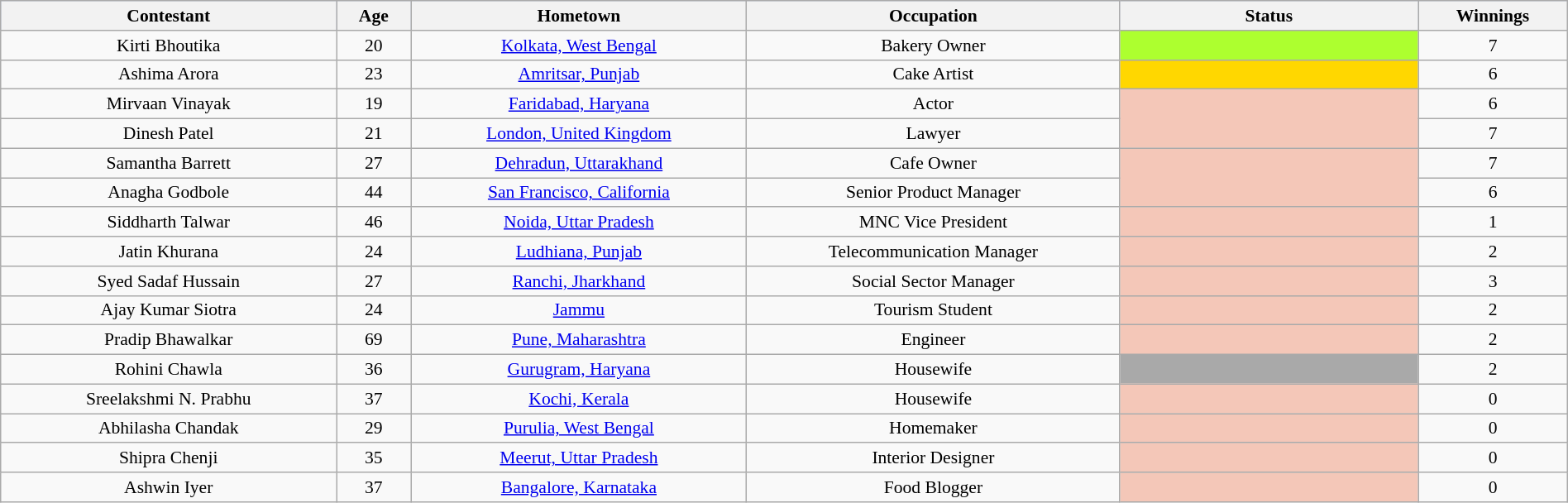<table class="wikitable sortable" style="text-align:center; font-size:90%; width:100%;">
<tr style="background:#C1D8FF;">
<th style="width:18%;">Contestant</th>
<th style="width:4%;">Age</th>
<th style="width:18%;">Hometown</th>
<th style="width:20%;">Occupation</th>
<th style="width:16%;">Status</th>
<th style="width:8%;">Winnings</th>
</tr>
<tr>
<td>Kirti Bhoutika</td>
<td>20</td>
<td><a href='#'>Kolkata, West Bengal</a></td>
<td>Bakery Owner</td>
<td style="background:#ADFF2F; text-align:center;" rowspan="1"></td>
<td>7</td>
</tr>
<tr>
<td>Ashima Arora</td>
<td>23</td>
<td><a href='#'>Amritsar, Punjab</a></td>
<td>Cake Artist</td>
<td style="background:gold; text-align:center;" rowspan="1"></td>
<td>6</td>
</tr>
<tr>
<td>Mirvaan Vinayak</td>
<td>19</td>
<td><a href='#'>Faridabad, Haryana</a></td>
<td>Actor</td>
<td style="background:#f4c7b8;; text-align:center;" rowspan="2"></td>
<td>6</td>
</tr>
<tr>
<td>Dinesh Patel</td>
<td>21</td>
<td><a href='#'>London, United Kingdom</a></td>
<td>Lawyer</td>
<td>7</td>
</tr>
<tr>
<td>Samantha Barrett</td>
<td>27</td>
<td><a href='#'>Dehradun, Uttarakhand</a></td>
<td>Cafe Owner</td>
<td style="background:#f4c7b8;; text-align:center;" rowspan="2"></td>
<td>7</td>
</tr>
<tr>
<td>Anagha Godbole</td>
<td>44</td>
<td><a href='#'>San Francisco, California</a></td>
<td>Senior Product Manager</td>
<td>6</td>
</tr>
<tr>
<td>Siddharth Talwar</td>
<td>46</td>
<td><a href='#'>Noida, Uttar Pradesh</a></td>
<td>MNC Vice President</td>
<td style="background:#f4c7b8; text-align:center;" rowspan="1"></td>
<td>1</td>
</tr>
<tr>
<td>Jatin Khurana</td>
<td>24</td>
<td><a href='#'>Ludhiana, Punjab</a></td>
<td>Telecommunication Manager</td>
<td style="background:#f4c7b8; text-align:center;" rowspan="1"></td>
<td>2</td>
</tr>
<tr>
<td>Syed Sadaf Hussain</td>
<td>27</td>
<td><a href='#'>Ranchi, Jharkhand</a></td>
<td>Social Sector Manager</td>
<td style="background:#f4c7b8; text-align:center;" rowspan="1"></td>
<td>3</td>
</tr>
<tr>
<td>Ajay Kumar Siotra</td>
<td>24</td>
<td><a href='#'>Jammu</a></td>
<td>Tourism Student</td>
<td style="background:#f4c7b8; text-align:center;" rowspan="1"></td>
<td>2</td>
</tr>
<tr>
<td>Pradip Bhawalkar</td>
<td>69</td>
<td><a href='#'>Pune, Maharashtra</a></td>
<td>Engineer</td>
<td style="background:#f4c7b8; text-align:center;" rowspan="1"></td>
<td>2</td>
</tr>
<tr>
<td>Rohini Chawla</td>
<td>36</td>
<td><a href='#'>Gurugram, Haryana</a></td>
<td>Housewife</td>
<td style="background:darkgrey; text-align:center;" rowspan="1"></td>
<td>2</td>
</tr>
<tr>
<td>Sreelakshmi N. Prabhu</td>
<td>37</td>
<td><a href='#'>Kochi, Kerala</a></td>
<td>Housewife</td>
<td style="background:#f4c7b8; text-align:center;" rowspan="1"></td>
<td>0</td>
</tr>
<tr>
<td>Abhilasha Chandak</td>
<td>29</td>
<td><a href='#'>Purulia, West Bengal</a></td>
<td>Homemaker</td>
<td style="background:#f4c7b8; text-align:center;" rowspan="1"></td>
<td>0</td>
</tr>
<tr>
<td>Shipra Chenji</td>
<td>35</td>
<td><a href='#'>Meerut, Uttar Pradesh</a></td>
<td>Interior Designer</td>
<td style="background:#f4c7b8; text-align:center;" rowspan="1"></td>
<td>0</td>
</tr>
<tr>
<td>Ashwin Iyer</td>
<td>37</td>
<td><a href='#'>Bangalore, Karnataka</a></td>
<td>Food Blogger</td>
<td style="background:#f4c7b8; text-align:center;" rowspan="1"></td>
<td>0</td>
</tr>
</table>
